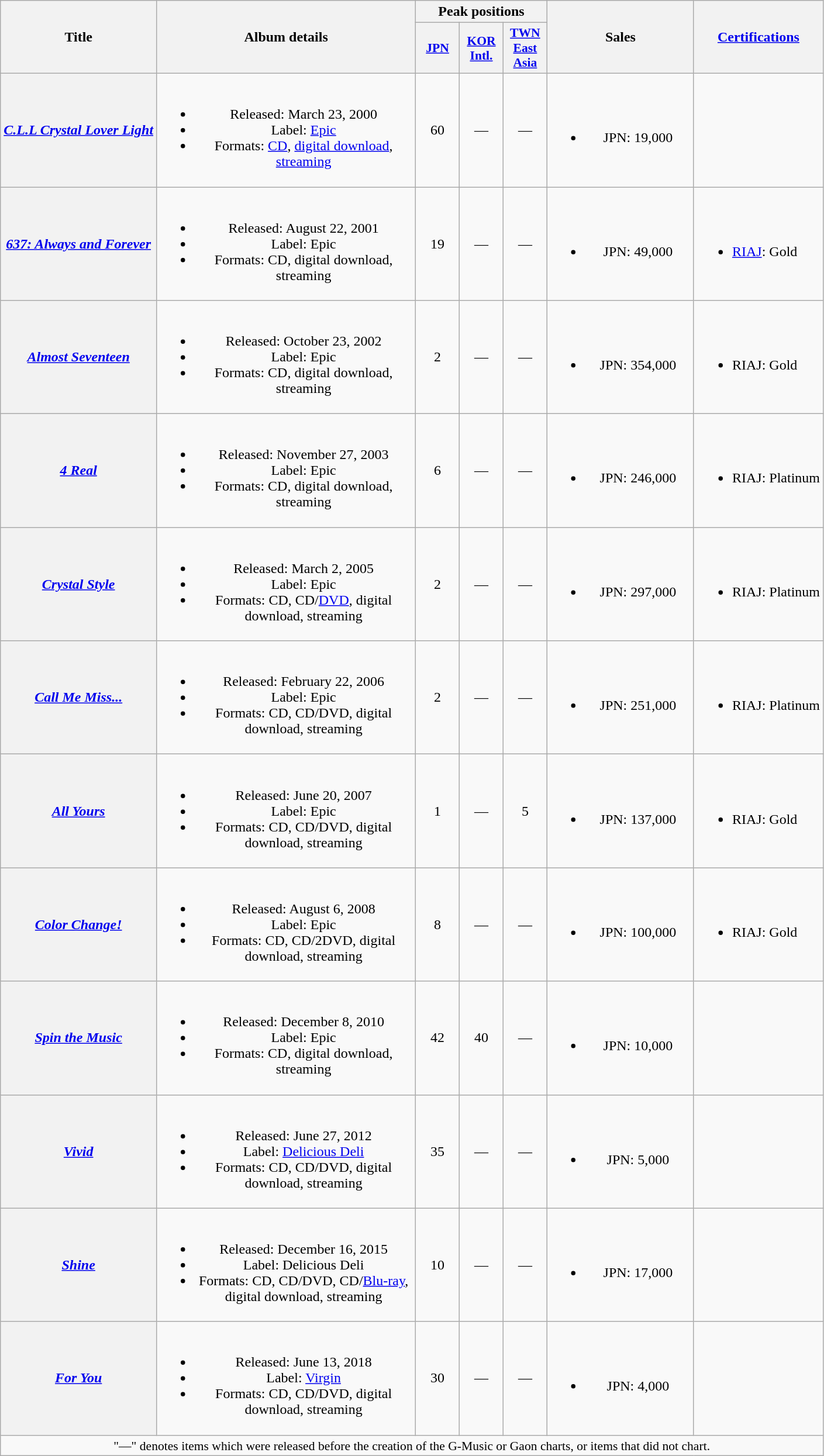<table class="wikitable plainrowheaders" style="text-align:center;">
<tr>
<th rowspan="2">Title</th>
<th style="width:18em;" rowspan="2">Album details</th>
<th colspan="3">Peak positions</th>
<th style="width:10em;" rowspan="2">Sales</th>
<th rowspan="2"><a href='#'>Certifications</a></th>
</tr>
<tr>
<th scope="col" style="width:3em;font-size:90%;"><a href='#'>JPN</a><br></th>
<th scope="col" style="width:3em;font-size:90%;"><a href='#'>KOR Intl.</a><br></th>
<th scope="col" style="width:3em;font-size:90%;"><a href='#'>TWN East Asia</a><br></th>
</tr>
<tr>
<th scope="row"><em><a href='#'>C.L.L Crystal Lover Light</a></em></th>
<td><br><ul><li>Released: March 23, 2000 </li><li>Label: <a href='#'>Epic</a></li><li>Formats: <a href='#'>CD</a>, <a href='#'>digital download</a>, <a href='#'>streaming</a></li></ul></td>
<td>60</td>
<td>—</td>
<td>—</td>
<td><br><ul><li>JPN: 19,000</li></ul></td>
<td align="left"></td>
</tr>
<tr>
<th scope="row"><em><a href='#'>637: Always and Forever</a></em></th>
<td><br><ul><li>Released: August 22, 2001 </li><li>Label: Epic</li><li>Formats: CD, digital download, streaming</li></ul></td>
<td>19</td>
<td>—</td>
<td>—</td>
<td><br><ul><li>JPN: 49,000</li></ul></td>
<td align="left"><br><ul><li><a href='#'>RIAJ</a>: Gold</li></ul></td>
</tr>
<tr>
<th scope="row"><em><a href='#'>Almost Seventeen</a></em></th>
<td><br><ul><li>Released: October 23, 2002 </li><li>Label: Epic</li><li>Formats: CD, digital download, streaming</li></ul></td>
<td>2</td>
<td>—</td>
<td>—</td>
<td><br><ul><li>JPN: 354,000</li></ul></td>
<td align="left"><br><ul><li>RIAJ: Gold</li></ul></td>
</tr>
<tr>
<th scope="row"><em><a href='#'>4 Real</a></em></th>
<td><br><ul><li>Released: November 27, 2003 </li><li>Label: Epic</li><li>Formats: CD, digital download, streaming</li></ul></td>
<td>6</td>
<td>—</td>
<td>—</td>
<td><br><ul><li>JPN: 246,000</li></ul></td>
<td align="left"><br><ul><li>RIAJ: Platinum</li></ul></td>
</tr>
<tr>
<th scope="row"><em><a href='#'>Crystal Style</a></em></th>
<td><br><ul><li>Released: March 2, 2005 </li><li>Label: Epic</li><li>Formats: CD, CD/<a href='#'>DVD</a>, digital download, streaming</li></ul></td>
<td>2</td>
<td>—</td>
<td>—</td>
<td><br><ul><li>JPN: 297,000</li></ul></td>
<td align="left"><br><ul><li>RIAJ: Platinum</li></ul></td>
</tr>
<tr>
<th scope="row"><em><a href='#'>Call Me Miss...</a></em></th>
<td><br><ul><li>Released: February 22, 2006 </li><li>Label: Epic</li><li>Formats: CD, CD/DVD, digital download, streaming</li></ul></td>
<td>2</td>
<td>—</td>
<td>—</td>
<td><br><ul><li>JPN: 251,000</li></ul></td>
<td align="left"><br><ul><li>RIAJ: Platinum</li></ul></td>
</tr>
<tr>
<th scope="row"><em><a href='#'>All Yours</a></em></th>
<td><br><ul><li>Released: June 20, 2007 </li><li>Label: Epic</li><li>Formats: CD, CD/DVD, digital download, streaming</li></ul></td>
<td>1</td>
<td>—</td>
<td>5</td>
<td><br><ul><li>JPN: 137,000</li></ul></td>
<td align="left"><br><ul><li>RIAJ: Gold</li></ul></td>
</tr>
<tr>
<th scope="row"><em><a href='#'>Color Change!</a></em></th>
<td><br><ul><li>Released: August 6, 2008 </li><li>Label: Epic</li><li>Formats: CD, CD/2DVD, digital download, streaming</li></ul></td>
<td>8</td>
<td>—</td>
<td>—</td>
<td><br><ul><li>JPN: 100,000</li></ul></td>
<td align="left"><br><ul><li>RIAJ: Gold</li></ul></td>
</tr>
<tr>
<th scope="row"><em><a href='#'>Spin the Music</a></em></th>
<td><br><ul><li>Released: December 8, 2010 </li><li>Label: Epic</li><li>Formats: CD, digital download, streaming</li></ul></td>
<td>42</td>
<td>40</td>
<td>—</td>
<td><br><ul><li>JPN: 10,000</li></ul></td>
<td align="left"></td>
</tr>
<tr>
<th scope="row"><em><a href='#'>Vivid</a></em></th>
<td><br><ul><li>Released: June 27, 2012</li><li>Label: <a href='#'>Delicious Deli</a></li><li>Formats: CD, CD/DVD, digital download, streaming</li></ul></td>
<td>35</td>
<td>—</td>
<td>—</td>
<td><br><ul><li>JPN: 5,000</li></ul></td>
<td align="left"></td>
</tr>
<tr>
<th scope="row"><em><a href='#'>Shine</a></em></th>
<td><br><ul><li>Released: December 16, 2015</li><li>Label: Delicious Deli</li><li>Formats: CD, CD/DVD, CD/<a href='#'>Blu-ray</a>, digital download, streaming</li></ul></td>
<td>10</td>
<td>—</td>
<td>—</td>
<td><br><ul><li>JPN: 17,000</li></ul></td>
<td align="left"></td>
</tr>
<tr>
<th scope="row"><em><a href='#'>For You</a></em></th>
<td><br><ul><li>Released: June 13, 2018</li><li>Label: <a href='#'>Virgin</a></li><li>Formats: CD, CD/DVD, digital download, streaming</li></ul></td>
<td>30</td>
<td>—</td>
<td>—</td>
<td><br><ul><li>JPN: 4,000</li></ul></td>
<td align="left"></td>
</tr>
<tr>
<td colspan="8" align="center" style="font-size:90%;">"—" denotes items which were released before the creation of the G-Music or Gaon charts, or items that did not chart.</td>
</tr>
</table>
